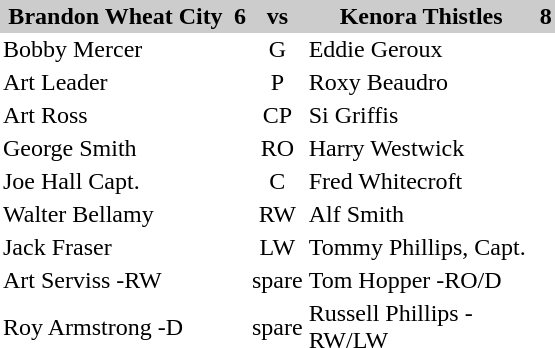<table cellpadding=2 cellspacing=0 border=0 style="margin-left: 0.5in">
<tr bgcolor=#cccccc>
<th width=150>Brandon Wheat City</th>
<th>6</th>
<th width=30>vs</th>
<th width=150>Kenora Thistles</th>
<th>8</th>
</tr>
<tr>
<td>Bobby Mercer</td>
<td></td>
<td align=center>G</td>
<td>Eddie Geroux</td>
<td></td>
<td></td>
</tr>
<tr>
<td>Art Leader</td>
<td></td>
<td align=center>P</td>
<td>Roxy Beaudro</td>
<td></td>
<td></td>
</tr>
<tr>
<td>Art Ross</td>
<td></td>
<td align=center>CP</td>
<td>Si Griffis</td>
<td></td>
<td></td>
</tr>
<tr>
<td>George Smith</td>
<td></td>
<td align=center>RO</td>
<td>Harry Westwick</td>
<td></td>
<td></td>
</tr>
<tr>
<td>Joe Hall Capt.</td>
<td></td>
<td align=center>C</td>
<td>Fred Whitecroft</td>
<td></td>
<td></td>
</tr>
<tr>
<td>Walter Bellamy</td>
<td></td>
<td align=center>RW</td>
<td>Alf Smith</td>
<td></td>
<td></td>
</tr>
<tr>
<td>Jack Fraser</td>
<td></td>
<td align=center>LW</td>
<td>Tommy Phillips, Capt.</td>
<td></td>
<td></td>
</tr>
<tr>
<td>Art Serviss -RW</td>
<td></td>
<td align=center>spare</td>
<td>Tom Hopper -RO/D</td>
<td></td>
<td></td>
</tr>
<tr>
<td>Roy Armstrong -D</td>
<td></td>
<td align=center>spare</td>
<td>Russell Phillips -RW/LW</td>
<td></td>
<td></td>
</tr>
<tr>
</tr>
</table>
